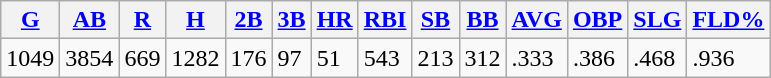<table class="wikitable">
<tr>
<th><a href='#'>G</a></th>
<th><a href='#'>AB</a></th>
<th><a href='#'>R</a></th>
<th><a href='#'>H</a></th>
<th><a href='#'>2B</a></th>
<th><a href='#'>3B</a></th>
<th><a href='#'>HR</a></th>
<th><a href='#'>RBI</a></th>
<th><a href='#'>SB</a></th>
<th><a href='#'>BB</a></th>
<th><a href='#'>AVG</a></th>
<th><a href='#'>OBP</a></th>
<th><a href='#'>SLG</a></th>
<th><a href='#'>FLD%</a></th>
</tr>
<tr>
<td>1049</td>
<td>3854</td>
<td>669</td>
<td>1282</td>
<td>176</td>
<td>97</td>
<td>51</td>
<td>543</td>
<td>213</td>
<td>312</td>
<td>.333</td>
<td>.386</td>
<td>.468</td>
<td>.936</td>
</tr>
</table>
